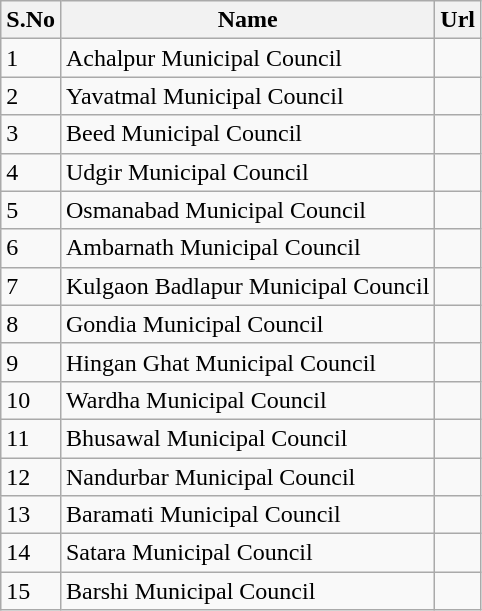<table class="wikitable">
<tr>
<th>S.No</th>
<th>Name</th>
<th>Url</th>
</tr>
<tr>
<td>1</td>
<td>Achalpur Municipal Council</td>
<td></td>
</tr>
<tr>
<td>2</td>
<td>Yavatmal Municipal Council</td>
<td></td>
</tr>
<tr>
<td>3</td>
<td>Beed Municipal Council</td>
<td></td>
</tr>
<tr>
<td>4</td>
<td>Udgir Municipal Council</td>
<td></td>
</tr>
<tr>
<td>5</td>
<td>Osmanabad Municipal Council</td>
<td></td>
</tr>
<tr>
<td>6</td>
<td>Ambarnath Municipal Council</td>
<td></td>
</tr>
<tr>
<td>7</td>
<td>Kulgaon Badlapur Municipal Council</td>
<td></td>
</tr>
<tr>
<td>8</td>
<td>Gondia Municipal Council</td>
<td></td>
</tr>
<tr>
<td>9</td>
<td>Hingan Ghat Municipal Council</td>
<td></td>
</tr>
<tr>
<td>10</td>
<td>Wardha Municipal Council</td>
<td></td>
</tr>
<tr>
<td>11</td>
<td>Bhusawal Municipal Council</td>
<td></td>
</tr>
<tr>
<td>12</td>
<td>Nandurbar Municipal Council</td>
<td></td>
</tr>
<tr>
<td>13</td>
<td>Baramati Municipal Council</td>
<td></td>
</tr>
<tr>
<td>14</td>
<td>Satara Municipal Council</td>
<td></td>
</tr>
<tr>
<td>15</td>
<td>Barshi Municipal Council</td>
<td></td>
</tr>
</table>
